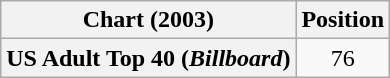<table class="wikitable plainrowheaders" style="text-align:center">
<tr>
<th>Chart (2003)</th>
<th>Position</th>
</tr>
<tr>
<th scope="row">US Adult Top 40 (<em>Billboard</em>)</th>
<td>76</td>
</tr>
</table>
